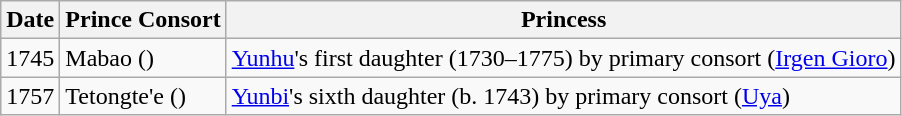<table class="wikitable">
<tr>
<th>Date</th>
<th>Prince Consort</th>
<th>Princess</th>
</tr>
<tr>
<td>1745</td>
<td>Mabao ()</td>
<td><a href='#'>Yunhu</a>'s first daughter (1730–1775) by primary consort (<a href='#'>Irgen Gioro</a>)</td>
</tr>
<tr>
<td>1757</td>
<td>Tetongte'e ()</td>
<td><a href='#'>Yunbi</a>'s sixth daughter (b. 1743) by primary consort (<a href='#'>Uya</a>)</td>
</tr>
</table>
